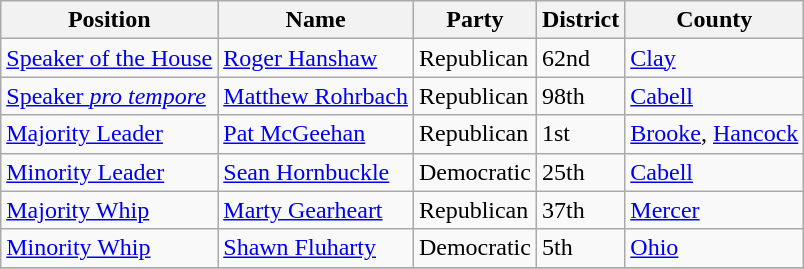<table class="wikitable">
<tr>
<th>Position</th>
<th>Name</th>
<th>Party</th>
<th>District</th>
<th>County</th>
</tr>
<tr>
<td><a href='#'>Speaker of the House</a></td>
<td><a href='#'>Roger Hanshaw</a></td>
<td>Republican</td>
<td>62nd</td>
<td><a href='#'>Clay</a></td>
</tr>
<tr>
<td><a href='#'>Speaker <em>pro tempore</em></a></td>
<td><a href='#'>Matthew Rohrbach</a></td>
<td>Republican</td>
<td>98th</td>
<td><a href='#'>Cabell</a></td>
</tr>
<tr>
<td><a href='#'>Majority Leader</a></td>
<td><a href='#'>Pat McGeehan</a></td>
<td>Republican</td>
<td>1st</td>
<td><a href='#'>Brooke</a>, <a href='#'>Hancock</a></td>
</tr>
<tr>
<td><a href='#'>Minority Leader</a></td>
<td><a href='#'>Sean Hornbuckle</a></td>
<td>Democratic</td>
<td>25th</td>
<td><a href='#'>Cabell</a></td>
</tr>
<tr>
<td><a href='#'>Majority Whip</a></td>
<td><a href='#'>Marty Gearheart</a></td>
<td>Republican</td>
<td>37th</td>
<td><a href='#'>Mercer</a></td>
</tr>
<tr>
<td><a href='#'>Minority Whip</a></td>
<td><a href='#'>Shawn Fluharty</a></td>
<td>Democratic</td>
<td>5th</td>
<td><a href='#'>Ohio</a></td>
</tr>
<tr>
</tr>
</table>
